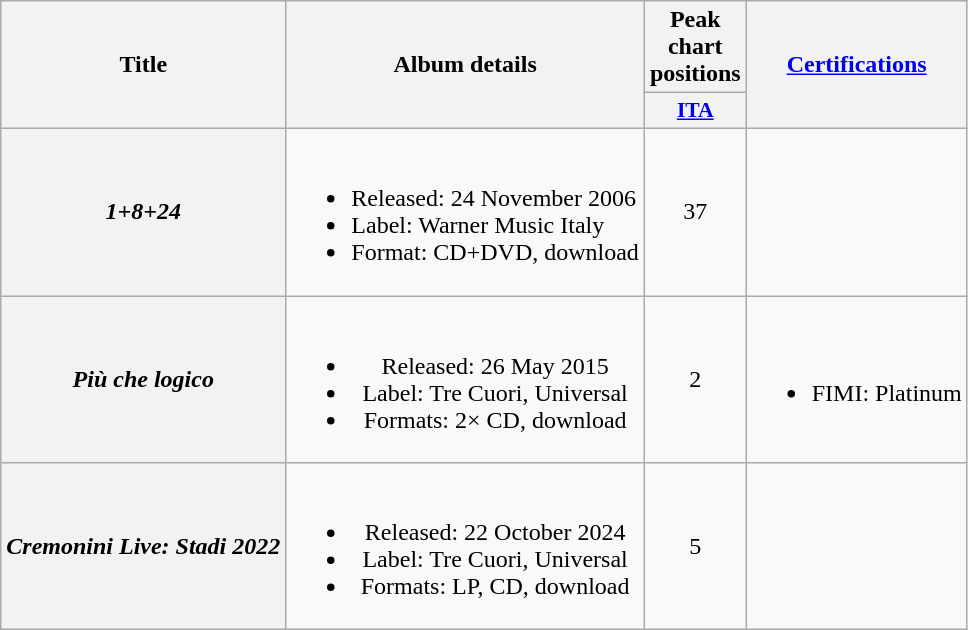<table class="wikitable plainrowheaders" style="text-align:center;" border="1">
<tr>
<th rowspan="2" scope="column">Title</th>
<th rowspan="2" scope="column">Album details</th>
<th colspan="1" scope="column">Peak chart positions</th>
<th rowspan="2" scope="column"><a href='#'>Certifications</a></th>
</tr>
<tr>
<th scope="col" style="width:3em;font-size:90%;"><a href='#'>ITA</a><br></th>
</tr>
<tr>
<th scope="row"><em>1+8+24</em></th>
<td style="text-align:left;"><br><ul><li>Released: 24 November 2006</li><li>Label: Warner Music Italy</li><li>Format: CD+DVD, download</li></ul></td>
<td>37</td>
<td></td>
</tr>
<tr>
<th scope="row"><em>Più che logico</em></th>
<td><br><ul><li>Released: 26 May 2015</li><li>Label: Tre Cuori, Universal</li><li>Formats: 2× CD, download</li></ul></td>
<td>2</td>
<td><br><ul><li>FIMI: Platinum</li></ul></td>
</tr>
<tr>
<th scope="row"><em>Cremonini Live: Stadi 2022</em></th>
<td><br><ul><li>Released: 22 October 2024</li><li>Label: Tre Cuori, Universal</li><li>Formats: LP, CD, download</li></ul></td>
<td>5</td>
<td></td>
</tr>
</table>
